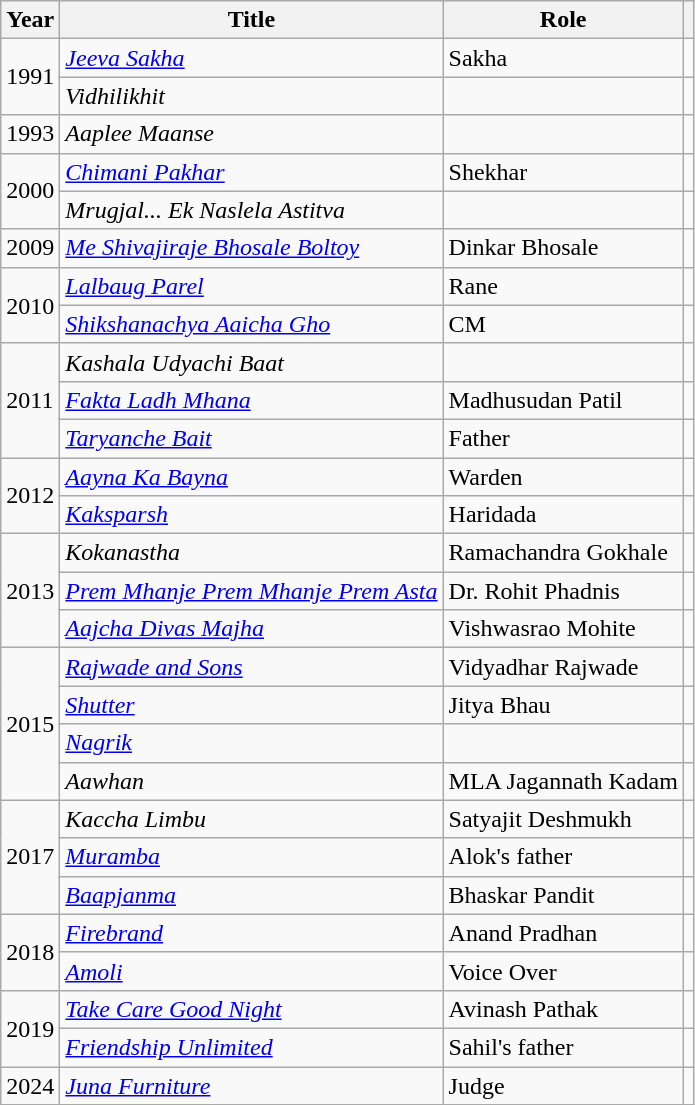<table class="wikitable plainrowheaders sortable" style="margin-right: 0;">
<tr>
<th>Year</th>
<th>Title</th>
<th>Role</th>
<th scope="col" class="unsortable" ></th>
</tr>
<tr>
<td rowspan="2">1991</td>
<td><em><a href='#'>Jeeva Sakha</a></em></td>
<td>Sakha</td>
<td></td>
</tr>
<tr>
<td><em>Vidhilikhit</em></td>
<td></td>
<td></td>
</tr>
<tr>
<td>1993</td>
<td><em>Aaplee Maanse</em></td>
<td></td>
<td></td>
</tr>
<tr>
<td rowspan="2">2000</td>
<td><em><a href='#'>Chimani Pakhar</a></em></td>
<td>Shekhar</td>
<td></td>
</tr>
<tr>
<td><em>Mrugjal... Ek Naslela Astitva</em></td>
<td></td>
</tr>
<tr>
<td>2009</td>
<td><em><a href='#'>Me Shivajiraje Bhosale Boltoy</a></em></td>
<td>Dinkar Bhosale</td>
<td></td>
</tr>
<tr>
<td rowspan="2">2010</td>
<td><em><a href='#'>Lalbaug Parel</a></em></td>
<td>Rane</td>
<td></td>
</tr>
<tr>
<td><em><a href='#'>Shikshanachya Aaicha Gho</a></em></td>
<td>CM</td>
<td></td>
</tr>
<tr>
<td rowspan="3">2011</td>
<td><em>Kashala Udyachi Baat</em></td>
<td></td>
<td></td>
</tr>
<tr>
<td><em><a href='#'>Fakta Ladh Mhana</a></em></td>
<td>Madhusudan Patil</td>
<td></td>
</tr>
<tr>
<td><em><a href='#'>Taryanche Bait</a></em></td>
<td>Father</td>
<td></td>
</tr>
<tr>
<td rowspan="2">2012</td>
<td><em><a href='#'>Aayna Ka Bayna</a></em></td>
<td>Warden</td>
<td></td>
</tr>
<tr>
<td><em><a href='#'>Kaksparsh</a></em></td>
<td>Haridada</td>
<td></td>
</tr>
<tr>
<td rowspan="3">2013</td>
<td><em>Kokanastha</em></td>
<td>Ramachandra Gokhale</td>
<td></td>
</tr>
<tr>
<td><em><a href='#'>Prem Mhanje Prem Mhanje Prem Asta</a></em></td>
<td>Dr. Rohit Phadnis</td>
<td></td>
</tr>
<tr>
<td><em><a href='#'>Aajcha Divas Majha</a></em></td>
<td>Vishwasrao Mohite</td>
<td></td>
</tr>
<tr>
<td rowspan="4">2015</td>
<td><em><a href='#'>Rajwade and Sons</a></em></td>
<td>Vidyadhar Rajwade</td>
<td></td>
</tr>
<tr>
<td><em><a href='#'>Shutter</a></em></td>
<td>Jitya Bhau</td>
<td></td>
</tr>
<tr>
<td><em><a href='#'>Nagrik</a></em></td>
<td></td>
<td></td>
</tr>
<tr>
<td><em>Aawhan</em></td>
<td>MLA Jagannath Kadam</td>
<td></td>
</tr>
<tr>
<td rowspan="3">2017</td>
<td><em>Kaccha Limbu</em></td>
<td>Satyajit Deshmukh</td>
<td></td>
</tr>
<tr>
<td><em><a href='#'>Muramba</a></em></td>
<td>Alok's father</td>
<td></td>
</tr>
<tr>
<td><em><a href='#'>Baapjanma</a></em></td>
<td>Bhaskar Pandit</td>
<td></td>
</tr>
<tr>
<td rowspan="2">2018</td>
<td><em><a href='#'>Firebrand</a></em></td>
<td>Anand Pradhan</td>
<td></td>
</tr>
<tr>
<td><em><a href='#'>Amoli</a></em></td>
<td>Voice Over</td>
<td></td>
</tr>
<tr>
<td rowspan="2">2019</td>
<td><em><a href='#'>Take Care Good Night</a></em></td>
<td>Avinash Pathak</td>
<td></td>
</tr>
<tr>
<td><em><a href='#'>Friendship Unlimited</a></em></td>
<td>Sahil's father</td>
<td></td>
</tr>
<tr>
<td>2024</td>
<td><em><a href='#'>Juna Furniture</a></em></td>
<td>Judge</td>
<td></td>
</tr>
</table>
